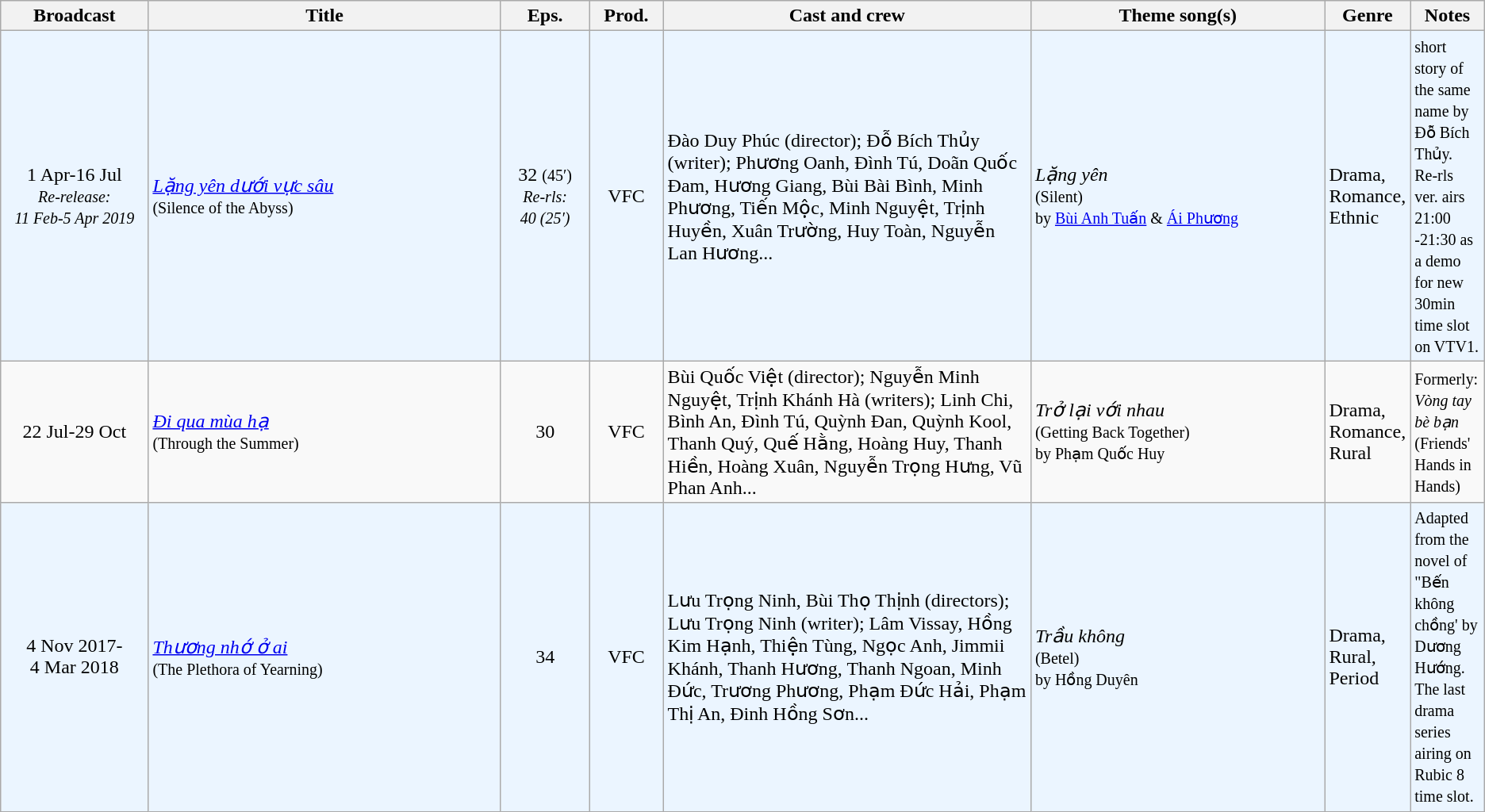<table class="wikitable sortable">
<tr>
<th style="width:10%;">Broadcast</th>
<th style="width:24%;">Title</th>
<th style="width:6%;">Eps.</th>
<th style="width:5%;">Prod.</th>
<th style="width:25%;">Cast and crew</th>
<th style="width:20%;">Theme song(s)</th>
<th style="width:5%;">Genre</th>
<th style="width:5%;">Notes</th>
</tr>
<tr ---- bgcolor="#ebf5ff">
<td style="text-align:center;">1 Apr-16 Jul<br><small><em>Re-release:<br>11 Feb-5 Apr 2019</em></small><br></td>
<td><em><a href='#'>Lặng yên dưới vực sâu</a></em> <br><small>(Silence of the Abyss)</small></td>
<td style="text-align:center;">32 <small>(45′)<br><em>Re-rls:<br>40 (25′)</em></small></td>
<td style="text-align:center;">VFC</td>
<td>Đào Duy Phúc (director); Đỗ Bích Thủy (writer);  Phương Oanh, Đình Tú, Doãn Quốc Đam, Hương Giang, Bùi Bài Bình, Minh Phương, Tiến Mộc, Minh Nguyệt, Trịnh Huyền, Xuân Trường, Huy Toàn, Nguyễn Lan Hương...</td>
<td><em>Lặng yên</em> <br><small>(Silent)</small><br><small>by <a href='#'>Bùi Anh Tuấn</a> & <a href='#'>Ái Phương</a></small><br></td>
<td>Drama, Romance, Ethnic</td>
<td><small> short story of the same name by Đỗ Bích Thủy.<br>Re-rls ver. airs 21:00 -21:30 as a demo for new 30min time slot on VTV1.</small></td>
</tr>
<tr>
<td style="text-align:center;">22 Jul-29 Oct <br></td>
<td><em><a href='#'>Đi qua mùa hạ</a></em> <br><small>(Through the Summer)</small></td>
<td style="text-align:center;">30</td>
<td style="text-align:center;">VFC</td>
<td>Bùi Quốc Việt (director); Nguyễn Minh Nguyệt, Trịnh Khánh Hà (writers); Linh Chi, Bình An, Đình Tú, Quỳnh Đan, Quỳnh Kool, Thanh Quý, Quế Hằng, Hoàng Huy, Thanh Hiền, Hoàng Xuân, Nguyễn Trọng Hưng, Vũ Phan Anh...</td>
<td><em>Trở lại với nhau</em> <br><small>(Getting Back Together)</small><br><small>by Phạm Quốc Huy</small><br></td>
<td>Drama, Romance, Rural</td>
<td><small>Formerly: <em>Vòng tay bè bạn</em><br>(Friends' Hands in Hands)</small></td>
</tr>
<tr ---- bgcolor="#ebf5ff">
<td style="text-align:center;">4 Nov 2017-<br>4 Mar 2018 <br></td>
<td><em><a href='#'>Thương nhớ ở ai</a></em> <br><small>(The Plethora of Yearning)</small></td>
<td style="text-align:center;">34</td>
<td style="text-align:center;">VFC</td>
<td>Lưu Trọng Ninh, Bùi Thọ Thịnh (directors); Lưu Trọng Ninh (writer); Lâm Vissay, Hồng Kim Hạnh, Thiện Tùng, Ngọc Anh, Jimmii Khánh, Thanh Hương, Thanh Ngoan, Minh Đức, Trương Phương, Phạm Đức Hải, Phạm Thị An, Đinh Hồng Sơn...</td>
<td><em>Trầu không</em> <br><small>(Betel)</small><br><small>by Hồng Duyên</small><br></td>
<td>Drama, Rural, Period</td>
<td><small>Adapted from the novel of "Bến không chồng' by Dương Hướng.<br>The last drama series airing on Rubic 8 time slot.</small></td>
</tr>
</table>
